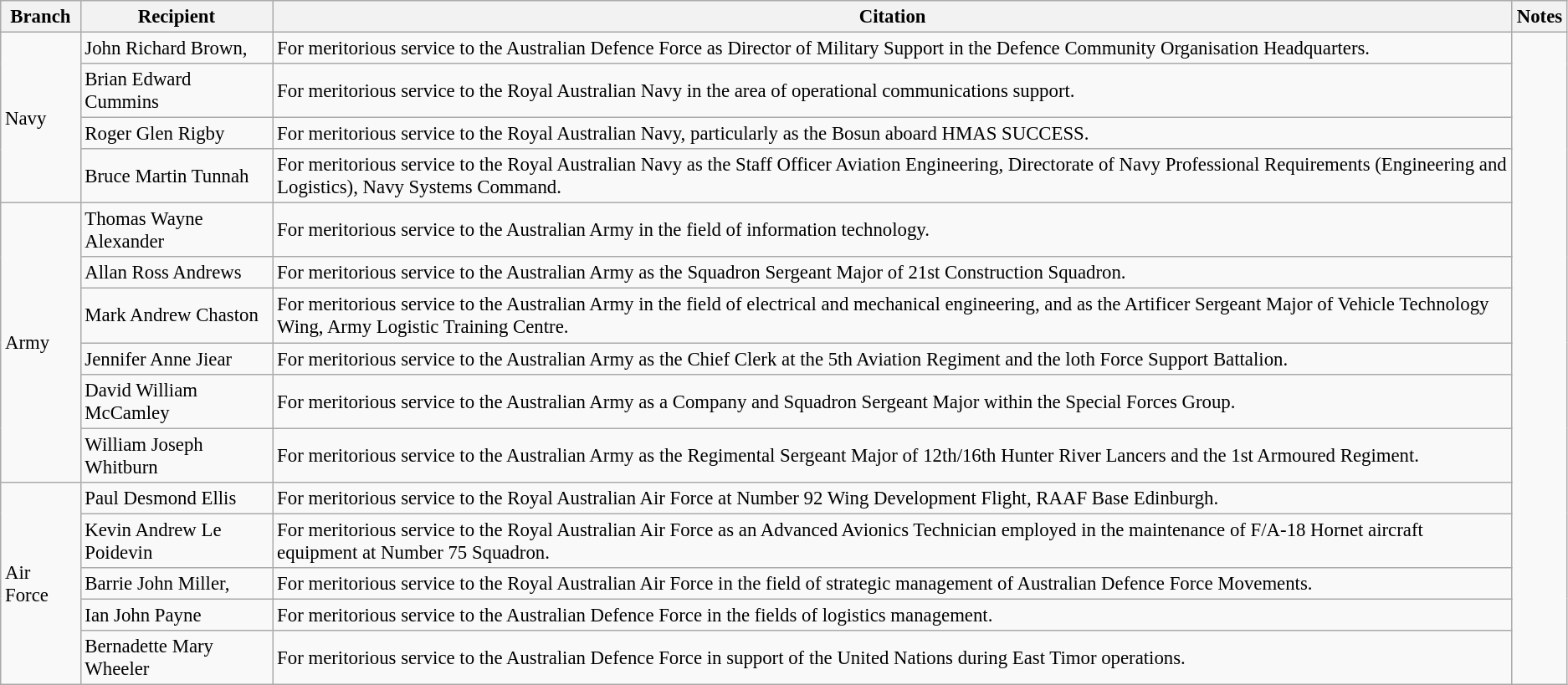<table class="wikitable" style="font-size:95%;">
<tr>
<th>Branch</th>
<th>Recipient</th>
<th>Citation</th>
<th>Notes</th>
</tr>
<tr>
<td rowspan=4>Navy</td>
<td> John Richard Brown, </td>
<td>For meritorious service to the Australian Defence Force as Director of Military Support in the Defence Community Organisation Headquarters.</td>
<td rowspan=15></td>
</tr>
<tr>
<td> Brian Edward Cummins</td>
<td>For meritorious service to the Royal Australian Navy in the area of operational communications support.</td>
</tr>
<tr>
<td> Roger Glen Rigby</td>
<td>For meritorious service to the Royal Australian Navy, particularly as the Bosun aboard HMAS SUCCESS.</td>
</tr>
<tr>
<td> Bruce Martin Tunnah</td>
<td>For meritorious service to the Royal Australian Navy as the Staff Officer Aviation Engineering, Directorate of Navy Professional Requirements (Engineering and Logistics), Navy Systems Command.</td>
</tr>
<tr>
<td rowspan=6>Army</td>
<td> Thomas Wayne Alexander</td>
<td>For meritorious service to the Australian Army in the field of information technology.</td>
</tr>
<tr>
<td> Allan Ross Andrews</td>
<td>For meritorious service to the Australian Army as the Squadron Sergeant Major of 21st Construction Squadron.</td>
</tr>
<tr>
<td> Mark Andrew Chaston</td>
<td>For meritorious service to the Australian Army in the field of electrical and mechanical engineering, and as the Artificer Sergeant Major of Vehicle Technology Wing, Army Logistic Training Centre.</td>
</tr>
<tr>
<td> Jennifer Anne Jiear</td>
<td>For meritorious service to the Australian Army as the Chief Clerk at the 5th Aviation Regiment and the loth Force Support Battalion.</td>
</tr>
<tr>
<td> David William McCamley</td>
<td>For meritorious service to the Australian Army as a Company and Squadron Sergeant Major within the Special Forces Group.</td>
</tr>
<tr>
<td> William Joseph Whitburn</td>
<td>For meritorious service to the Australian Army as the Regimental Sergeant Major of 12th/16th Hunter River Lancers and the 1st Armoured Regiment.</td>
</tr>
<tr>
<td rowspan=5>Air Force</td>
<td> Paul Desmond Ellis</td>
<td>For meritorious service to the Royal Australian Air Force at Number 92 Wing Development Flight, RAAF Base Edinburgh.</td>
</tr>
<tr>
<td> Kevin Andrew Le Poidevin</td>
<td>For meritorious service to the Royal Australian Air Force as an Advanced Avionics Technician employed in the maintenance of F/A-18 Hornet aircraft equipment at Number 75 Squadron.</td>
</tr>
<tr>
<td> Barrie John Miller, </td>
<td>For meritorious service to the Royal Australian Air Force in the field of strategic management of Australian Defence Force Movements.</td>
</tr>
<tr>
<td> Ian John Payne</td>
<td>For meritorious service to the Australian Defence Force in the fields of logistics management.</td>
</tr>
<tr>
<td> Bernadette Mary Wheeler</td>
<td>For meritorious service to the Australian Defence Force in support of the United Nations during East Timor operations.</td>
</tr>
</table>
